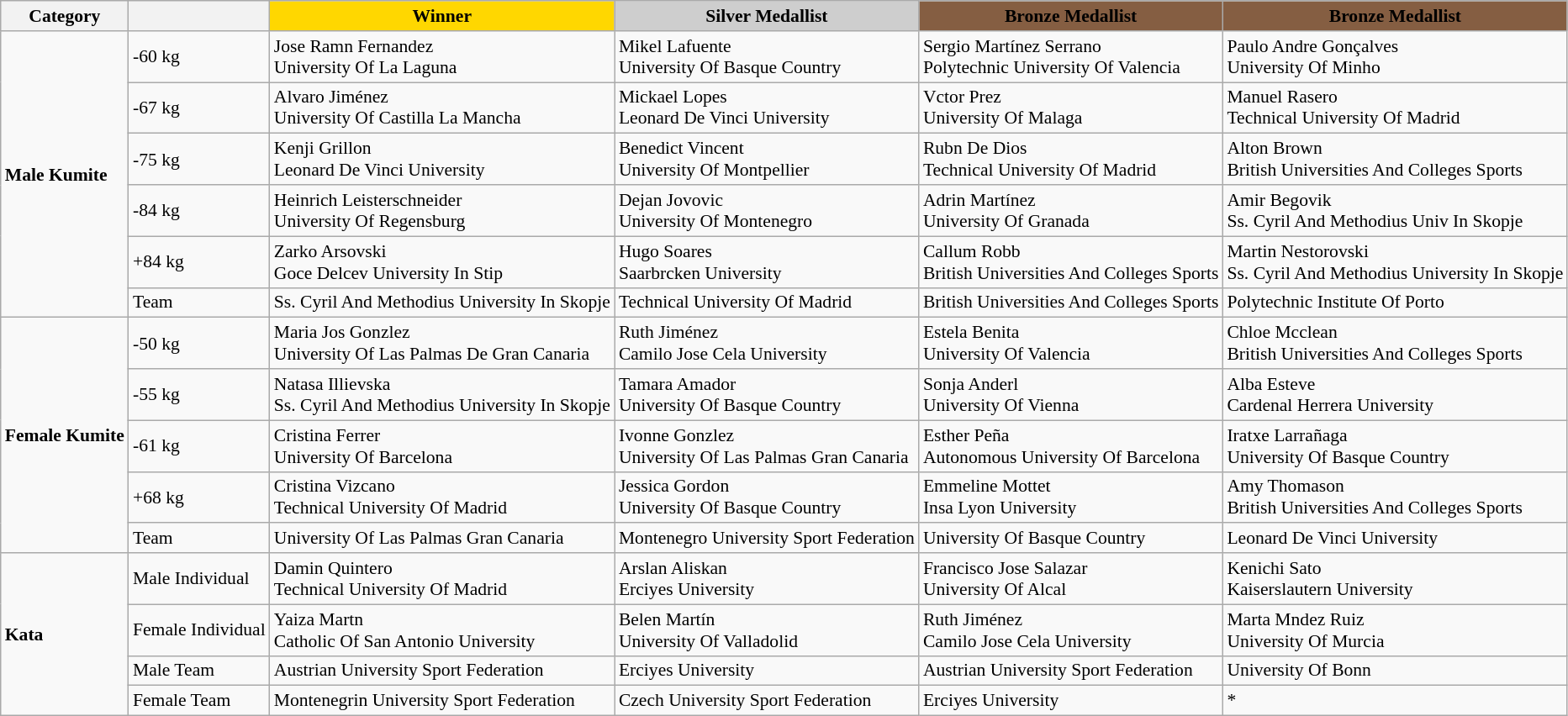<table class=wikitable style="font-size:90%;">
<tr>
<th>Category</th>
<th></th>
<th style="background:#FFD700;">Winner</th>
<th style="background:#CECECE;">Silver Medallist</th>
<th style="background:#855E42;">Bronze Medallist</th>
<th style="background:#855E42;">Bronze Medallist</th>
</tr>
<tr>
<td rowspan=6><strong>Male Kumite</strong></td>
<td>-60 kg</td>
<td>Jose Ramn Fernandez  <br>  University Of La Laguna<br> </td>
<td>Mikel Lafuente  <br>  University Of Basque Country <br> </td>
<td>Sergio Martínez Serrano<br>    Polytechnic University Of Valencia <br> </td>
<td>Paulo Andre Gonçalves <br>   University Of Minho <br> </td>
</tr>
<tr>
<td>-67 kg</td>
<td>Alvaro Jiménez  <br>  University Of Castilla La Mancha<br> </td>
<td>Mickael Lopes  <br>  Leonard De Vinci University<br> </td>
<td>Vctor Prez<br>    University Of Malaga  <br> </td>
<td>Manuel Rasero <br>   Technical University Of Madrid <br> </td>
</tr>
<tr>
<td>-75 kg</td>
<td>Kenji Grillon <br>   Leonard De Vinci University <br> </td>
<td>Benedict Vincent   <br> University Of Montpellier<br> </td>
<td>Rubn De Dios  <br>  Technical University Of Madrid <br> </td>
<td>Alton Brown  <br>  British Universities And Colleges Sports <br> </td>
</tr>
<tr>
<td>-84 kg</td>
<td>Heinrich Leisterschneider <br>   University Of Regensburg<br> </td>
<td>Dejan Jovovic  <br>  University Of Montenegro <br> </td>
<td>Adrin Martínez <br>   University Of Granada <br> </td>
<td>Amir Begovik  <br>  Ss. Cyril And Methodius Univ In Skopje  <br> </td>
</tr>
<tr>
<td>+84 kg</td>
<td>Zarko Arsovski  <br>  Goce Delcev University In Stip<br> </td>
<td>Hugo Soares  <br>  Saarbrcken University <br> </td>
<td>Callum Robb   <br> British Universities And Colleges Sports  <br> </td>
<td>Martin Nestorovski  <br>  Ss. Cyril And Methodius University In Skopje<br> </td>
</tr>
<tr>
<td>Team</td>
<td>Ss. Cyril And Methodius University In Skopje<br> </td>
<td>Technical University Of Madrid <br> </td>
<td>British Universities And Colleges Sports  <br> </td>
<td>Polytechnic Institute Of Porto <br> </td>
</tr>
<tr>
<td rowspan=5><strong>Female Kumite</strong></td>
<td>-50 kg</td>
<td>Maria Jos Gonzlez <br>   University Of Las Palmas De Gran Canaria<br> </td>
<td>Ruth Jiménez    <br>Camilo Jose Cela University<br> </td>
<td>Estela Benita  <br>  University Of Valencia <br> </td>
<td>Chloe Mcclean  <br>  British Universities And Colleges Sports<br> </td>
</tr>
<tr>
<td>-55 kg</td>
<td>Natasa Illievska  <br>  Ss. Cyril And Methodius University In Skopje<br> </td>
<td>Tamara Amador  <br>  University Of Basque Country <br> </td>
<td>Sonja Anderl<br>    University Of Vienna <br> </td>
<td>Alba Esteve <br>   Cardenal Herrera University     <br> </td>
</tr>
<tr>
<td>-61 kg</td>
<td>Cristina Ferrer <br>   University Of Barcelona <br> </td>
<td>Ivonne Gonzlez <br>   University Of Las Palmas Gran Canaria<br> </td>
<td>Esther Peña   <br> Autonomous University Of Barcelona <br> </td>
<td>Iratxe Larrañaga   <br> University Of Basque Country <br> </td>
</tr>
<tr>
<td>+68 kg</td>
<td>Cristina Vizcano <br>   Technical University Of Madrid<br> </td>
<td>Jessica Gordon <br>   University Of Basque Country <br> </td>
<td>Emmeline Mottet <br>   Insa Lyon University <br> </td>
<td>Amy Thomason  <br>  British Universities And Colleges Sports<br> </td>
</tr>
<tr>
<td>Team</td>
<td>University Of Las Palmas Gran Canaria<br> </td>
<td>Montenegro University Sport Federation  <br> </td>
<td>University Of Basque Country <br> </td>
<td>Leonard De Vinci University <br> </td>
</tr>
<tr>
<td rowspan=4><strong>Kata</strong></td>
<td>Male Individual</td>
<td>Damin Quintero  <br>  Technical University Of Madrid<br> </td>
<td>Arslan Aliskan <br>   Erciyes University <br> </td>
<td>Francisco Jose Salazar <br>   University Of Alcal  <br> </td>
<td>Kenichi Sato<br>    Kaiserslautern University  <br> </td>
</tr>
<tr>
<td>Female Individual</td>
<td>Yaiza Martn  <br>  Catholic Of San Antonio University<br> </td>
<td>Belen Martín  <br>   University Of Valladolid  <br> </td>
<td>Ruth Jiménez <br>   Camilo Jose Cela University<br> </td>
<td>Marta Mndez Ruiz  <br>   University Of Murcia  <br> </td>
</tr>
<tr>
<td>Male Team</td>
<td>Austrian University Sport Federation<br> </td>
<td>Erciyes University<br> </td>
<td>Austrian University Sport Federation <br> </td>
<td>University Of Bonn <br> </td>
</tr>
<tr>
<td>Female Team</td>
<td>Montenegrin University Sport Federation<br> </td>
<td>Czech University Sport Federation <br> </td>
<td>Erciyes University <br> </td>
<td>*</td>
</tr>
</table>
